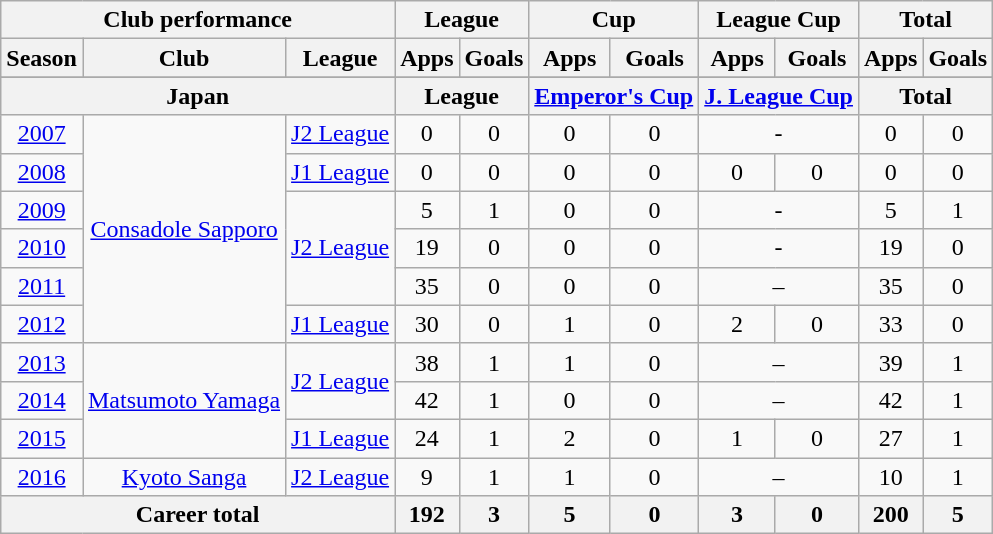<table class="wikitable" style="text-align:center">
<tr>
<th colspan=3>Club performance</th>
<th colspan=2>League</th>
<th colspan=2>Cup</th>
<th colspan=2>League Cup</th>
<th colspan=2>Total</th>
</tr>
<tr>
<th>Season</th>
<th>Club</th>
<th>League</th>
<th>Apps</th>
<th>Goals</th>
<th>Apps</th>
<th>Goals</th>
<th>Apps</th>
<th>Goals</th>
<th>Apps</th>
<th>Goals</th>
</tr>
<tr>
</tr>
<tr>
<th colspan=3>Japan</th>
<th colspan=2>League</th>
<th colspan=2><a href='#'>Emperor's Cup</a></th>
<th colspan=2><a href='#'>J. League Cup</a></th>
<th colspan=2>Total</th>
</tr>
<tr>
<td><a href='#'>2007</a></td>
<td rowspan="6"><a href='#'>Consadole Sapporo</a></td>
<td><a href='#'>J2 League</a></td>
<td>0</td>
<td>0</td>
<td>0</td>
<td>0</td>
<td colspan="2">-</td>
<td>0</td>
<td>0</td>
</tr>
<tr>
<td><a href='#'>2008</a></td>
<td><a href='#'>J1 League</a></td>
<td>0</td>
<td>0</td>
<td>0</td>
<td>0</td>
<td>0</td>
<td>0</td>
<td>0</td>
<td>0</td>
</tr>
<tr>
<td><a href='#'>2009</a></td>
<td rowspan="3"><a href='#'>J2 League</a></td>
<td>5</td>
<td>1</td>
<td>0</td>
<td>0</td>
<td colspan="2">-</td>
<td>5</td>
<td>1</td>
</tr>
<tr>
<td><a href='#'>2010</a></td>
<td>19</td>
<td>0</td>
<td>0</td>
<td>0</td>
<td colspan="2">-</td>
<td>19</td>
<td>0</td>
</tr>
<tr>
<td><a href='#'>2011</a></td>
<td>35</td>
<td>0</td>
<td>0</td>
<td>0</td>
<td colspan="2">–</td>
<td>35</td>
<td>0</td>
</tr>
<tr>
<td><a href='#'>2012</a></td>
<td><a href='#'>J1 League</a></td>
<td>30</td>
<td>0</td>
<td>1</td>
<td>0</td>
<td>2</td>
<td>0</td>
<td>33</td>
<td>0</td>
</tr>
<tr>
<td><a href='#'>2013</a></td>
<td rowspan="3"><a href='#'>Matsumoto Yamaga</a></td>
<td rowspan="2"><a href='#'>J2 League</a></td>
<td>38</td>
<td>1</td>
<td>1</td>
<td>0</td>
<td colspan="2">–</td>
<td>39</td>
<td>1</td>
</tr>
<tr>
<td><a href='#'>2014</a></td>
<td>42</td>
<td>1</td>
<td>0</td>
<td>0</td>
<td colspan="2">–</td>
<td>42</td>
<td>1</td>
</tr>
<tr>
<td><a href='#'>2015</a></td>
<td><a href='#'>J1 League</a></td>
<td>24</td>
<td>1</td>
<td>2</td>
<td>0</td>
<td>1</td>
<td>0</td>
<td>27</td>
<td>1</td>
</tr>
<tr>
<td><a href='#'>2016</a></td>
<td><a href='#'>Kyoto Sanga</a></td>
<td><a href='#'>J2 League</a></td>
<td>9</td>
<td>1</td>
<td>1</td>
<td>0</td>
<td colspan="2">–</td>
<td>10</td>
<td>1</td>
</tr>
<tr>
<th colspan=3>Career total</th>
<th>192</th>
<th>3</th>
<th>5</th>
<th>0</th>
<th>3</th>
<th>0</th>
<th>200</th>
<th>5</th>
</tr>
</table>
